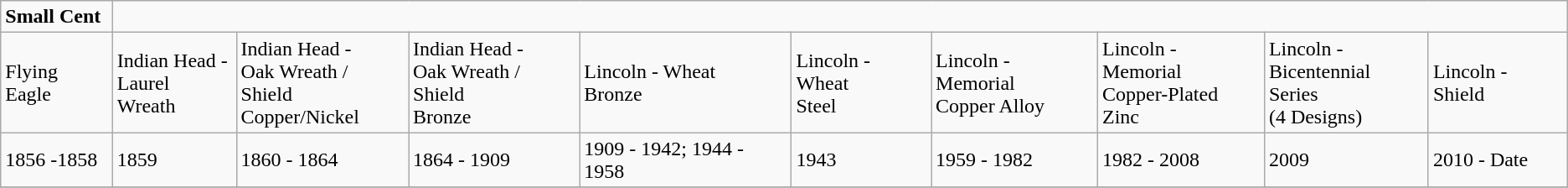<table class="wikitable">
<tr>
<td><strong>Small Cent</strong></td>
</tr>
<tr>
<td>Flying Eagle</td>
<td>Indian Head -<br>Laurel Wreath</td>
<td>Indian Head -<br>Oak Wreath / Shield<br>Copper/Nickel</td>
<td>Indian Head -<br>Oak Wreath / Shield<br>Bronze</td>
<td>Lincoln - Wheat<br>Bronze</td>
<td>Lincoln - Wheat<br>Steel</td>
<td>Lincoln - Memorial<br>Copper Alloy</td>
<td>Lincoln - Memorial<br>Copper-Plated Zinc</td>
<td>Lincoln -<br>Bicentennial Series<br>(4 Designs)</td>
<td>Lincoln - Shield</td>
</tr>
<tr>
<td>1856  -1858</td>
<td>1859</td>
<td>1860 - 1864</td>
<td>1864 - 1909</td>
<td>1909 - 1942; 1944 - 1958</td>
<td>1943</td>
<td>1959 - 1982</td>
<td>1982 - 2008</td>
<td>2009</td>
<td>2010 - Date</td>
</tr>
<tr>
</tr>
</table>
